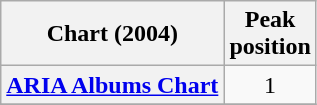<table class="wikitable plainrowheaders">
<tr>
<th scope="col">Chart (2004)</th>
<th scope="col">Peak<br>position</th>
</tr>
<tr>
<th scope="row"><a href='#'>ARIA Albums Chart</a></th>
<td style="text-align:center;">1</td>
</tr>
<tr>
</tr>
</table>
